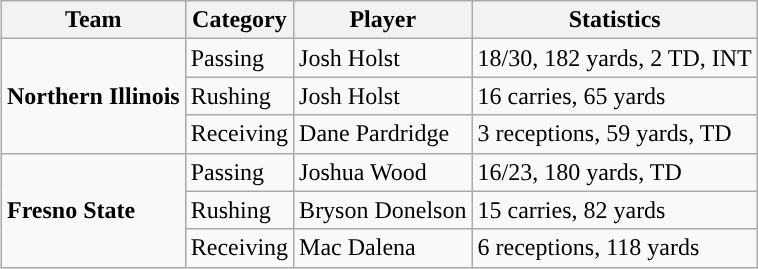<table class="wikitable" style="float: right;">
<tr>
<th>Team</th>
<th>Category</th>
<th>Player</th>
<th>Statistics</th>
</tr>
<tr>
<td rowspan=3><strong>Northern Illinois</strong></td>
<td>Passing</td>
<td>Josh Holst</td>
<td>18/30, 182 yards, 2 TD, INT</td>
</tr>
<tr>
<td>Rushing</td>
<td>Josh Holst</td>
<td>16 carries, 65 yards</td>
</tr>
<tr>
<td>Receiving</td>
<td>Dane Pardridge</td>
<td>3 receptions, 59 yards, TD</td>
</tr>
<tr>
<td rowspan=3><strong>Fresno State</strong></td>
<td>Passing</td>
<td>Joshua Wood</td>
<td>16/23, 180 yards, TD</td>
</tr>
<tr>
<td>Rushing</td>
<td>Bryson Donelson</td>
<td>15 carries, 82 yards</td>
</tr>
<tr>
<td>Receiving</td>
<td>Mac Dalena</td>
<td>6 receptions, 118 yards</td>
</tr>
</table>
